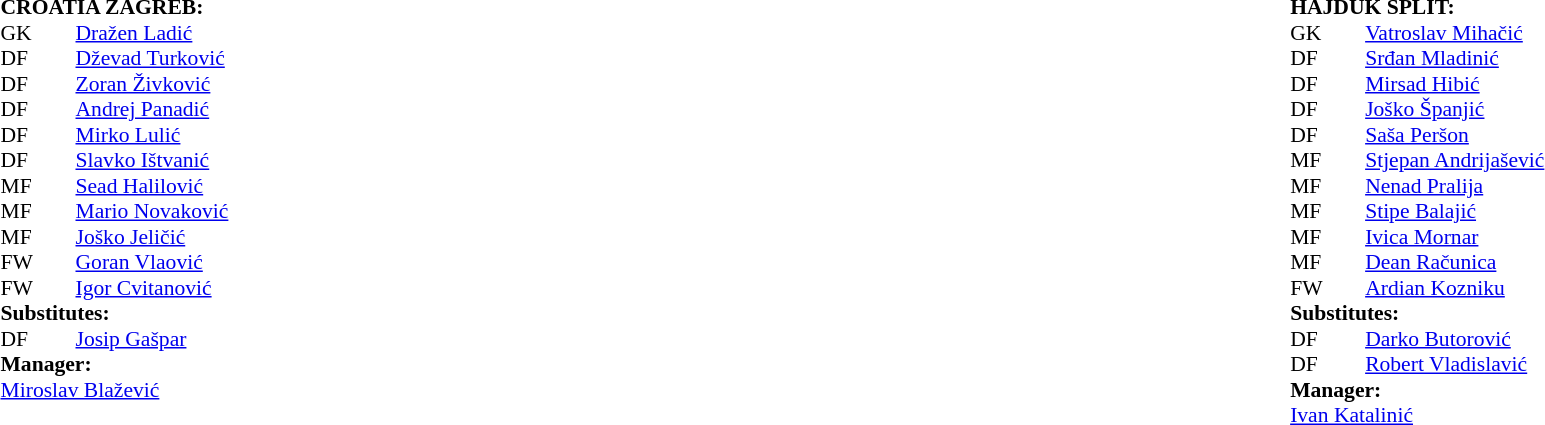<table width="100%">
<tr>
<td valign="top" width="50%"><br><table style="font-size:90%" cellspacing="0" cellpadding="0">
<tr>
<td colspan=4><strong>CROATIA ZAGREB:</strong></td>
</tr>
<tr>
<th width=25></th>
<th width=25></th>
</tr>
<tr>
<td>GK</td>
<td><strong> </strong></td>
<td> <a href='#'>Dražen Ladić</a></td>
</tr>
<tr>
<td>DF</td>
<td><strong> </strong></td>
<td> <a href='#'>Dževad Turković</a></td>
</tr>
<tr>
<td>DF</td>
<td><strong> </strong></td>
<td> <a href='#'>Zoran Živković</a></td>
<td></td>
<td></td>
</tr>
<tr>
<td>DF</td>
<td><strong> </strong></td>
<td> <a href='#'>Andrej Panadić</a></td>
</tr>
<tr>
<td>DF</td>
<td><strong> </strong></td>
<td> <a href='#'>Mirko Lulić</a></td>
</tr>
<tr>
<td>DF</td>
<td><strong> </strong></td>
<td> <a href='#'>Slavko Ištvanić</a></td>
</tr>
<tr>
<td>MF</td>
<td><strong> </strong></td>
<td> <a href='#'>Sead Halilović</a></td>
</tr>
<tr>
<td>MF</td>
<td><strong> </strong></td>
<td> <a href='#'>Mario Novaković</a></td>
</tr>
<tr>
<td>MF</td>
<td><strong> </strong></td>
<td> <a href='#'>Joško Jeličić</a></td>
</tr>
<tr>
<td>FW</td>
<td><strong> </strong></td>
<td> <a href='#'>Goran Vlaović</a></td>
</tr>
<tr>
<td>FW</td>
<td><strong> </strong></td>
<td> <a href='#'>Igor Cvitanović</a></td>
</tr>
<tr>
<td colspan=3><strong>Substitutes:</strong></td>
</tr>
<tr>
<td>DF</td>
<td><strong> </strong></td>
<td>  <a href='#'>Josip Gašpar</a></td>
<td></td>
<td></td>
</tr>
<tr>
<td colspan=3><strong>Manager:</strong></td>
</tr>
<tr>
<td colspan=3>  <a href='#'>Miroslav Blažević</a></td>
</tr>
<tr>
</tr>
</table>
</td>
<td valign="top" width="65%"><br><table style="font-size: 90%" cellspacing="0" cellpadding="0" align="center">
<tr>
<td colspan=4><strong>HAJDUK SPLIT:</strong></td>
</tr>
<tr>
<th width=25></th>
<th width=25></th>
</tr>
<tr>
<td>GK</td>
<td><strong> </strong></td>
<td> <a href='#'>Vatroslav Mihačić</a></td>
</tr>
<tr>
<td>DF</td>
<td><strong> </strong></td>
<td> <a href='#'>Srđan Mladinić</a></td>
</tr>
<tr>
<td>DF</td>
<td><strong> </strong></td>
<td> <a href='#'>Mirsad Hibić</a></td>
<td></td>
<td></td>
</tr>
<tr>
<td>DF</td>
<td><strong> </strong></td>
<td> <a href='#'>Joško Španjić</a></td>
</tr>
<tr>
<td>DF</td>
<td><strong> </strong></td>
<td> <a href='#'>Saša Peršon</a></td>
</tr>
<tr>
<td>MF</td>
<td><strong> </strong></td>
<td> <a href='#'>Stjepan Andrijašević</a></td>
</tr>
<tr>
<td>MF</td>
<td><strong> </strong></td>
<td> <a href='#'>Nenad Pralija</a></td>
</tr>
<tr>
<td>MF</td>
<td><strong> </strong></td>
<td> <a href='#'>Stipe Balajić</a></td>
</tr>
<tr>
<td>MF</td>
<td><strong> </strong></td>
<td> <a href='#'>Ivica Mornar</a></td>
<td></td>
<td></td>
</tr>
<tr>
<td>MF</td>
<td><strong> </strong></td>
<td> <a href='#'>Dean Računica</a></td>
</tr>
<tr>
<td>FW</td>
<td><strong> </strong></td>
<td> <a href='#'>Ardian Kozniku</a></td>
</tr>
<tr>
<td colspan=3><strong>Substitutes:</strong></td>
</tr>
<tr>
<td>DF</td>
<td><strong> </strong></td>
<td> <a href='#'>Darko Butorović</a></td>
<td></td>
<td></td>
</tr>
<tr>
<td>DF</td>
<td><strong> </strong></td>
<td> <a href='#'>Robert Vladislavić</a></td>
<td></td>
<td></td>
</tr>
<tr>
<td colspan=3><strong>Manager:</strong></td>
</tr>
<tr>
<td colspan=3> <a href='#'>Ivan Katalinić</a></td>
</tr>
</table>
</td>
</tr>
</table>
